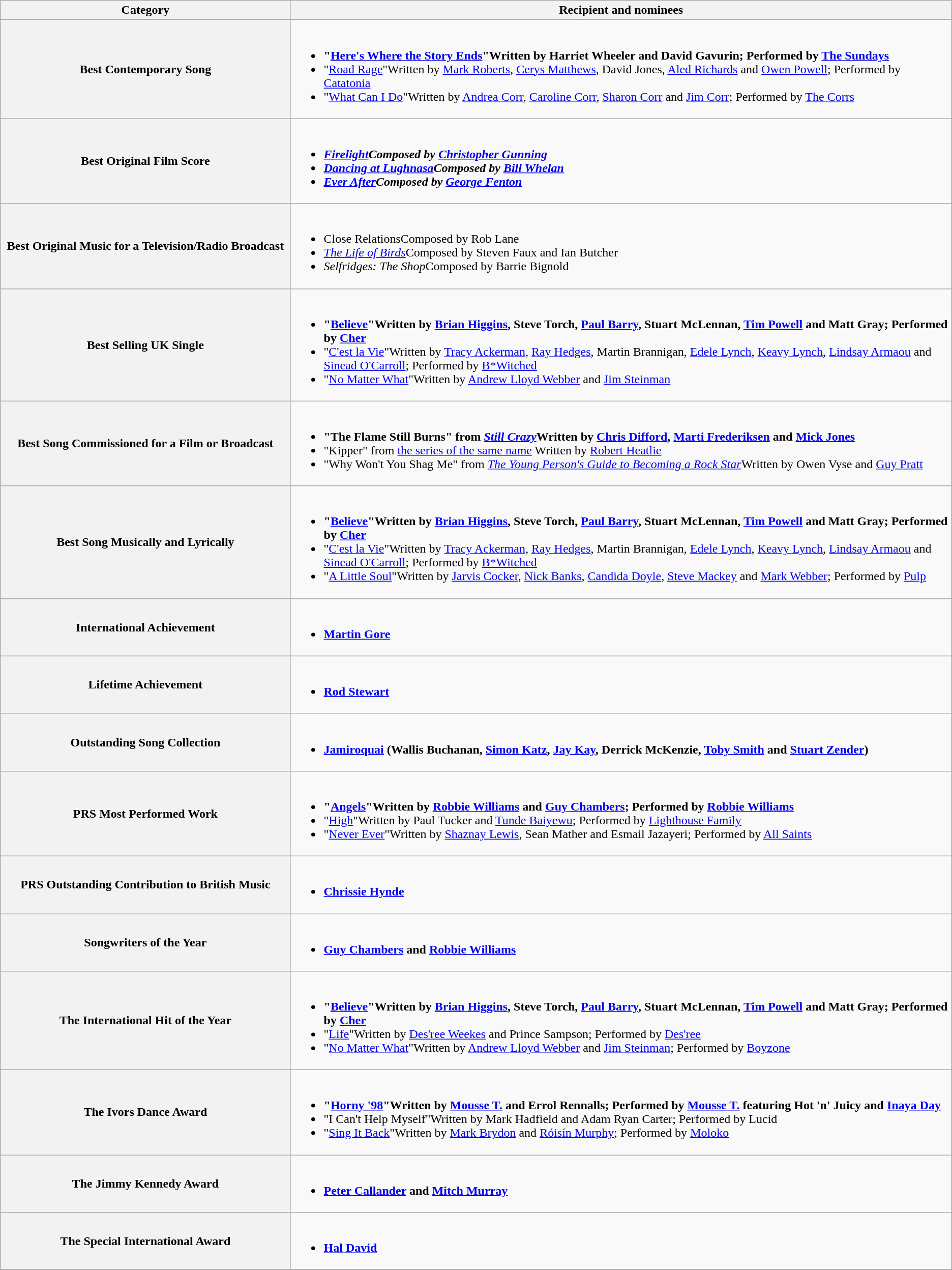<table class="wikitable">
<tr>
<th width="25%">Category</th>
<th width="57%">Recipient and nominees</th>
</tr>
<tr>
<th scope="row">Best Contemporary Song</th>
<td><br><ul><li><strong>"<a href='#'>Here's Where the Story Ends</a>"Written by Harriet Wheeler and David Gavurin; Performed by <a href='#'>The Sundays</a></strong></li><li>"<a href='#'>Road Rage</a>"Written by <a href='#'>Mark Roberts</a>, <a href='#'>Cerys Matthews</a>, David Jones, <a href='#'>Aled Richards</a> and <a href='#'>Owen Powell</a>; Performed by <a href='#'>Catatonia</a></li><li>"<a href='#'>What Can I Do</a>"Written by <a href='#'>Andrea Corr</a>, <a href='#'>Caroline Corr</a>, <a href='#'>Sharon Corr</a> and <a href='#'>Jim Corr</a>; Performed by <a href='#'>The Corrs</a></li></ul></td>
</tr>
<tr>
<th scope="row">Best Original Film Score</th>
<td><br><ul><li><strong><em><a href='#'>Firelight</a><em>Composed by <a href='#'>Christopher Gunning</a><strong></li><li></em><a href='#'>Dancing at Lughnasa</a><em>Composed by <a href='#'>Bill Whelan</a></li><li></em><a href='#'>Ever After</a><em>Composed by <a href='#'>George Fenton</a></li></ul></td>
</tr>
<tr>
<th scope="row">Best Original Music for a Television/Radio Broadcast</th>
<td><br><ul><li></em></strong>Close Relations</em>Composed by Rob Lane</strong></li><li><em><a href='#'>The Life of Birds</a></em>Composed by Steven Faux and Ian Butcher</li><li><em>Selfridges: The Shop</em>Composed by Barrie Bignold</li></ul></td>
</tr>
<tr>
<th scope="row">Best Selling UK Single</th>
<td><br><ul><li><strong>"<a href='#'>Believe</a>"Written by <a href='#'>Brian Higgins</a>, Steve Torch, <a href='#'>Paul Barry</a>, Stuart McLennan, <a href='#'>Tim Powell</a> and Matt Gray; Performed by <a href='#'>Cher</a></strong></li><li>"<a href='#'>C'est la Vie</a>"Written by <a href='#'>Tracy Ackerman</a>, <a href='#'>Ray Hedges</a>, Martin Brannigan, <a href='#'>Edele Lynch</a>, <a href='#'>Keavy Lynch</a>, <a href='#'>Lindsay Armaou</a> and <a href='#'>Sinead O'Carroll</a>; Performed by <a href='#'>B*Witched</a></li><li>"<a href='#'>No Matter What</a>"Written by <a href='#'>Andrew Lloyd Webber</a> and <a href='#'>Jim Steinman</a></li></ul></td>
</tr>
<tr>
<th scope="row">Best Song Commissioned for a Film or Broadcast</th>
<td><br><ul><li><strong>"The Flame Still Burns" from <em><a href='#'>Still Crazy</a></em>Written by <a href='#'>Chris Difford</a>, <a href='#'>Marti Frederiksen</a> and <a href='#'>Mick Jones</a></strong></li><li>"Kipper" from <a href='#'>the series of the same name</a> Written by <a href='#'>Robert Heatlie</a></li><li>"Why Won't You Shag Me" from <em><a href='#'>The Young Person's Guide to Becoming a Rock Star</a></em>Written by Owen Vyse and <a href='#'>Guy Pratt</a></li></ul></td>
</tr>
<tr>
<th scope="row">Best Song Musically and Lyrically</th>
<td><br><ul><li><strong>"<a href='#'>Believe</a>"Written by <a href='#'>Brian Higgins</a>, Steve Torch, <a href='#'>Paul Barry</a>, Stuart McLennan, <a href='#'>Tim Powell</a> and Matt Gray; Performed by <a href='#'>Cher</a></strong></li><li>"<a href='#'>C'est la Vie</a>"Written by <a href='#'>Tracy Ackerman</a>, <a href='#'>Ray Hedges</a>, Martin Brannigan, <a href='#'>Edele Lynch</a>, <a href='#'>Keavy Lynch</a>, <a href='#'>Lindsay Armaou</a> and <a href='#'>Sinead O'Carroll</a>; Performed by <a href='#'>B*Witched</a></li><li>"<a href='#'>A Little Soul</a>"Written by <a href='#'>Jarvis Cocker</a>, <a href='#'>Nick Banks</a>, <a href='#'>Candida Doyle</a>, <a href='#'>Steve Mackey</a> and <a href='#'>Mark Webber</a>; Performed by <a href='#'>Pulp</a></li></ul></td>
</tr>
<tr>
<th scope="row">International Achievement</th>
<td><br><ul><li><strong><a href='#'>Martin Gore</a></strong></li></ul></td>
</tr>
<tr>
<th scope="row">Lifetime Achievement</th>
<td><br><ul><li><strong><a href='#'>Rod Stewart</a></strong></li></ul></td>
</tr>
<tr>
<th scope="row">Outstanding Song Collection</th>
<td><br><ul><li><strong><a href='#'>Jamiroquai</a> (Wallis Buchanan, <a href='#'>Simon Katz</a>, <a href='#'>Jay Kay</a>, Derrick McKenzie, <a href='#'>Toby Smith</a> and <a href='#'>Stuart Zender</a>)</strong></li></ul></td>
</tr>
<tr>
<th scope="row">PRS Most Performed Work</th>
<td><br><ul><li><strong>"<a href='#'>Angels</a>"Written by <a href='#'>Robbie Williams</a> and <a href='#'>Guy Chambers</a>; Performed by <a href='#'>Robbie Williams</a></strong></li><li>"<a href='#'>High</a>"Written by Paul Tucker and <a href='#'>Tunde Baiyewu</a>; Performed by <a href='#'>Lighthouse Family</a></li><li>"<a href='#'>Never Ever</a>"Written by <a href='#'>Shaznay Lewis</a>, Sean Mather and Esmail Jazayeri; Performed by <a href='#'>All Saints</a></li></ul></td>
</tr>
<tr>
<th scope="row">PRS Outstanding Contribution to British Music</th>
<td><br><ul><li><strong><a href='#'>Chrissie Hynde</a></strong></li></ul></td>
</tr>
<tr>
<th scope="row">Songwriters of the Year</th>
<td><br><ul><li><strong><a href='#'>Guy Chambers</a> and <a href='#'>Robbie Williams</a></strong></li></ul></td>
</tr>
<tr>
<th scope="row">The International Hit of the Year</th>
<td><br><ul><li><strong>"<a href='#'>Believe</a>"Written by <a href='#'>Brian Higgins</a>, Steve Torch, <a href='#'>Paul Barry</a>, Stuart McLennan, <a href='#'>Tim Powell</a> and Matt Gray; Performed by <a href='#'>Cher</a></strong></li><li>"<a href='#'>Life</a>"Written by <a href='#'>Des'ree Weekes</a> and Prince Sampson; Performed by <a href='#'>Des'ree</a></li><li>"<a href='#'>No Matter What</a>"Written by <a href='#'>Andrew Lloyd Webber</a> and <a href='#'>Jim Steinman</a>; Performed by <a href='#'>Boyzone</a></li></ul></td>
</tr>
<tr>
<th scope="row">The Ivors Dance Award</th>
<td><br><ul><li><strong>"<a href='#'>Horny '98</a>"Written by <a href='#'>Mousse T.</a> and Errol Rennalls; Performed by <a href='#'>Mousse T.</a> featuring Hot 'n' Juicy and <a href='#'>Inaya Day</a></strong></li><li>"I Can't Help Myself"Written by Mark Hadfield and Adam Ryan Carter; Performed by Lucid</li><li>"<a href='#'>Sing It Back</a>"Written by <a href='#'>Mark Brydon</a> and <a href='#'>Róisín Murphy</a>; Performed by <a href='#'>Moloko</a></li></ul></td>
</tr>
<tr>
<th scope="row">The Jimmy Kennedy Award</th>
<td><br><ul><li><strong><a href='#'>Peter Callander</a> and <a href='#'>Mitch Murray</a></strong></li></ul></td>
</tr>
<tr>
<th scope="row">The Special International Award</th>
<td><br><ul><li><strong><a href='#'>Hal David</a></strong></li></ul></td>
</tr>
<tr>
</tr>
</table>
